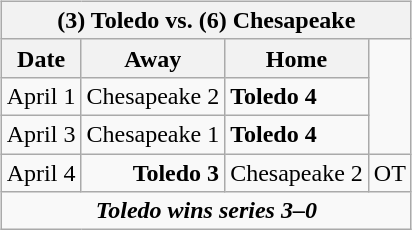<table cellspacing="10">
<tr>
<td valign="top"><br><table class="wikitable">
<tr>
<th bgcolor="#DDDDDD" colspan="4">(3) Toledo vs. (6) Chesapeake</th>
</tr>
<tr>
<th>Date</th>
<th>Away</th>
<th>Home</th>
</tr>
<tr>
<td>April 1</td>
<td align="right">Chesapeake 2</td>
<td><strong>Toledo 4</strong></td>
</tr>
<tr>
<td>April 3</td>
<td align="right">Chesapeake 1</td>
<td><strong>Toledo 4</strong></td>
</tr>
<tr>
<td>April 4</td>
<td align="right"><strong>Toledo 3</strong></td>
<td>Chesapeake 2</td>
<td>OT</td>
</tr>
<tr align="center">
<td colspan="4"><strong><em>Toledo wins series 3–0</em></strong></td>
</tr>
</table>
</td>
</tr>
</table>
